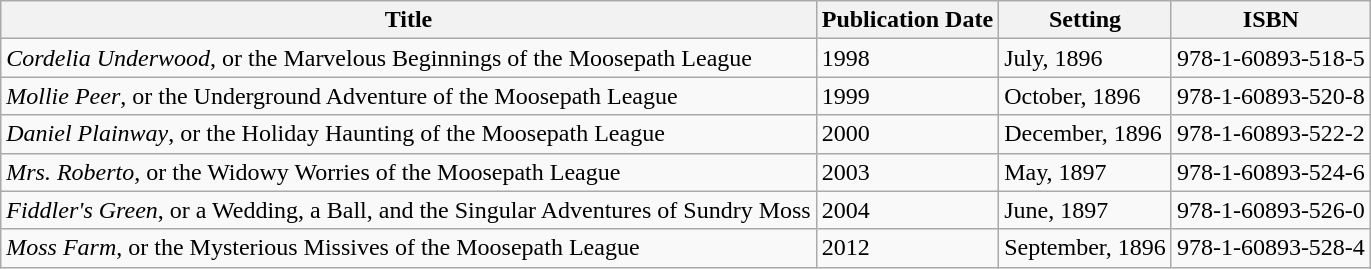<table class="wikitable">
<tr>
<th>Title</th>
<th>Publication Date</th>
<th>Setting</th>
<th>ISBN</th>
</tr>
<tr>
<td><em>Cordelia Underwood</em>, or the Marvelous Beginnings of the Moosepath League</td>
<td>1998</td>
<td>July, 1896</td>
<td>978-1-60893-518-5</td>
</tr>
<tr>
<td><em>Mollie Peer</em>, or the Underground Adventure of the Moosepath League</td>
<td>1999</td>
<td>October, 1896</td>
<td>978-1-60893-520-8</td>
</tr>
<tr>
<td><em>Daniel Plainway</em>, or the Holiday Haunting of the Moosepath League</td>
<td>2000</td>
<td>December, 1896</td>
<td>978-1-60893-522-2</td>
</tr>
<tr>
<td><em>Mrs. Roberto</em>, or the Widowy Worries of the Moosepath League</td>
<td>2003</td>
<td>May, 1897</td>
<td>978-1-60893-524-6</td>
</tr>
<tr>
<td><em>Fiddler's Green</em>, or a Wedding, a Ball, and the Singular Adventures of Sundry Moss</td>
<td>2004</td>
<td>June, 1897</td>
<td>978-1-60893-526-0</td>
</tr>
<tr>
<td><em>Moss Farm</em>, or the Mysterious Missives of the Moosepath League</td>
<td>2012</td>
<td>September, 1896</td>
<td>978-1-60893-528-4</td>
</tr>
</table>
